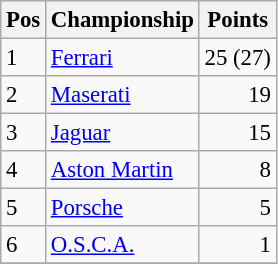<table class="wikitable" style="font-size: 95%;">
<tr>
<th>Pos</th>
<th>Championship</th>
<th>Points</th>
</tr>
<tr>
<td>1</td>
<td> <a href='#'>Ferrari</a></td>
<td align=right>25 (27)</td>
</tr>
<tr>
<td>2</td>
<td> <a href='#'>Maserati</a></td>
<td align=right>19</td>
</tr>
<tr>
<td>3</td>
<td> <a href='#'>Jaguar</a></td>
<td align=right>15</td>
</tr>
<tr>
<td>4</td>
<td> <a href='#'>Aston Martin</a></td>
<td align=right>8</td>
</tr>
<tr>
<td>5</td>
<td> <a href='#'>Porsche</a></td>
<td align=right>5</td>
</tr>
<tr>
<td>6</td>
<td> <a href='#'>O.S.C.A.</a></td>
<td align=right>1</td>
</tr>
<tr>
</tr>
</table>
